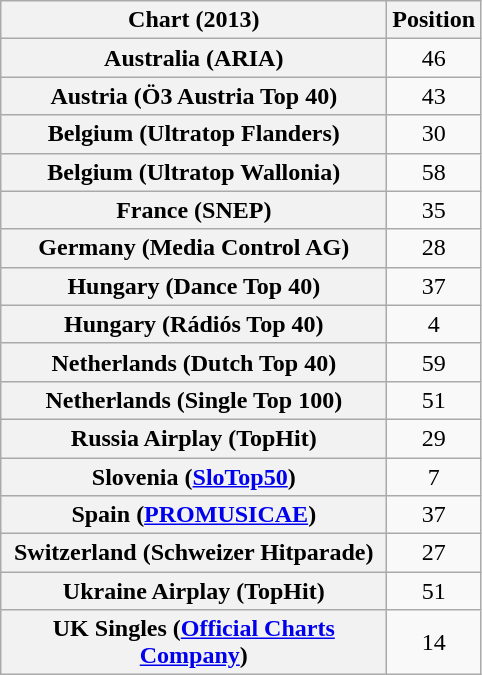<table class="wikitable sortable plainrowheaders" style="text-align:center">
<tr>
<th scope="col" width=250>Chart (2013)</th>
<th scope="col">Position</th>
</tr>
<tr>
<th scope="row">Australia (ARIA)</th>
<td style="text-align:center;">46</td>
</tr>
<tr>
<th scope="row">Austria (Ö3 Austria Top 40)</th>
<td style="text-align:center;">43</td>
</tr>
<tr>
<th scope="row">Belgium (Ultratop Flanders)</th>
<td style="text-align:center;">30</td>
</tr>
<tr>
<th scope="row">Belgium (Ultratop Wallonia)</th>
<td style="text-align:center;">58</td>
</tr>
<tr>
<th scope="row">France (SNEP)</th>
<td style="text-align:center;">35</td>
</tr>
<tr>
<th scope="row">Germany (Media Control AG)</th>
<td style="text-align:center;">28</td>
</tr>
<tr>
<th scope="row">Hungary (Dance Top 40)</th>
<td style="text-align:center;">37</td>
</tr>
<tr>
<th scope="row">Hungary (Rádiós Top 40)</th>
<td align="center">4</td>
</tr>
<tr>
<th scope="row">Netherlands (Dutch Top 40)</th>
<td style="text-align:center;">59</td>
</tr>
<tr>
<th scope="row">Netherlands (Single Top 100)</th>
<td style="text-align:center;">51</td>
</tr>
<tr>
<th scope="row">Russia Airplay (TopHit)</th>
<td style="text-align:center;">29</td>
</tr>
<tr>
<th scope="row">Slovenia (<a href='#'>SloTop50</a>)</th>
<td align=center>7</td>
</tr>
<tr>
<th scope="row">Spain (<a href='#'>PROMUSICAE</a>)</th>
<td style="text-align:center;">37</td>
</tr>
<tr>
<th scope="row">Switzerland (Schweizer Hitparade)</th>
<td style="text-align:center;">27</td>
</tr>
<tr>
<th scope="row">Ukraine Airplay (TopHit)</th>
<td style="text-align:center;">51</td>
</tr>
<tr>
<th scope="row">UK Singles (<a href='#'>Official Charts Company</a>)</th>
<td style="text-align:center;">14</td>
</tr>
</table>
